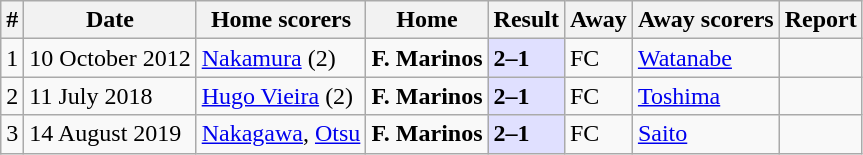<table class="wikitable">
<tr>
<th>#</th>
<th>Date</th>
<th>Home scorers</th>
<th>Home</th>
<th>Result</th>
<th>Away</th>
<th>Away scorers</th>
<th>Report</th>
</tr>
<tr>
<td>1</td>
<td>10 October 2012</td>
<td><a href='#'>Nakamura</a> (2)</td>
<td><strong>F. Marinos</strong></td>
<td style="background:#e0e0ff;"><strong>2–1</strong></td>
<td>FC</td>
<td><a href='#'>Watanabe</a></td>
<td></td>
</tr>
<tr>
<td>2</td>
<td>11 July 2018</td>
<td><a href='#'>Hugo Vieira</a> (2)</td>
<td><strong>F. Marinos</strong></td>
<td style="background:#e0e0ff;"><strong>2–1</strong></td>
<td>FC</td>
<td><a href='#'>Toshima</a></td>
<td></td>
</tr>
<tr>
<td>3</td>
<td>14 August 2019</td>
<td><a href='#'>Nakagawa</a>, <a href='#'>Otsu</a></td>
<td><strong>F. Marinos</strong></td>
<td style="background:#e0e0ff;"><strong>2–1</strong></td>
<td>FC</td>
<td><a href='#'>Saito</a></td>
<td></td>
</tr>
</table>
